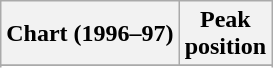<table class="wikitable sortable plainrowheaders" style="text-align:center">
<tr>
<th scope="col">Chart (1996–97)</th>
<th scope="col">Peak<br> position</th>
</tr>
<tr>
</tr>
<tr>
</tr>
<tr>
</tr>
</table>
